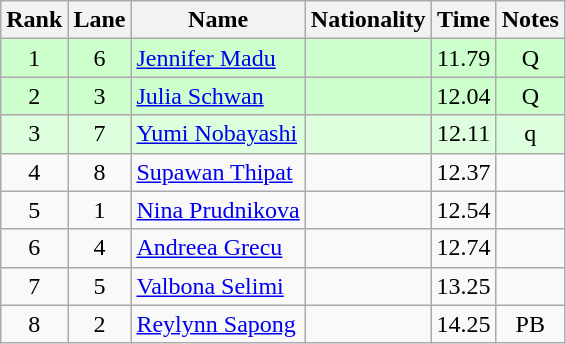<table class="wikitable sortable" style="text-align:center">
<tr>
<th>Rank</th>
<th>Lane</th>
<th>Name</th>
<th>Nationality</th>
<th>Time</th>
<th>Notes</th>
</tr>
<tr bgcolor=ccffcc>
<td align=center>1</td>
<td align=center>6</td>
<td align=left><a href='#'>Jennifer Madu</a></td>
<td align=left></td>
<td>11.79</td>
<td>Q</td>
</tr>
<tr bgcolor=ccffcc>
<td align=center>2</td>
<td align=center>3</td>
<td align=left><a href='#'>Julia Schwan</a></td>
<td align=left></td>
<td>12.04</td>
<td>Q</td>
</tr>
<tr bgcolor=ddffdd>
<td align=center>3</td>
<td align=center>7</td>
<td align=left><a href='#'>Yumi Nobayashi</a></td>
<td align=left></td>
<td>12.11</td>
<td>q</td>
</tr>
<tr>
<td align=center>4</td>
<td align=center>8</td>
<td align=left><a href='#'>Supawan Thipat</a></td>
<td align=left></td>
<td>12.37</td>
<td></td>
</tr>
<tr>
<td align=center>5</td>
<td align=center>1</td>
<td align=left><a href='#'>Nina Prudnikova</a></td>
<td align=left></td>
<td>12.54</td>
<td></td>
</tr>
<tr>
<td align=center>6</td>
<td align=center>4</td>
<td align=left><a href='#'>Andreea Grecu</a></td>
<td align=left></td>
<td>12.74</td>
<td></td>
</tr>
<tr>
<td align=center>7</td>
<td align=center>5</td>
<td align=left><a href='#'>Valbona Selimi</a></td>
<td align=left></td>
<td>13.25</td>
<td></td>
</tr>
<tr>
<td align=center>8</td>
<td align=center>2</td>
<td align=left><a href='#'>Reylynn Sapong</a></td>
<td align=left></td>
<td>14.25</td>
<td>PB</td>
</tr>
</table>
